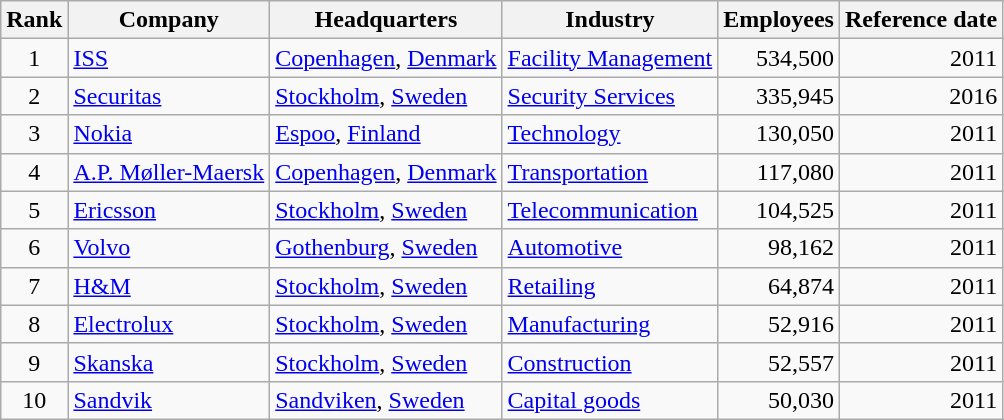<table class="wikitable sortable">
<tr>
<th>Rank</th>
<th>Company</th>
<th>Headquarters</th>
<th>Industry</th>
<th>Employees</th>
<th>Reference date</th>
</tr>
<tr align="right" align="right">
<td align="center">1</td>
<td align="left"><a href='#'>ISS</a></td>
<td align="left"> <a href='#'>Copenhagen</a>, <a href='#'>Denmark</a></td>
<td align="left"><a href='#'>Facility Management</a></td>
<td>534,500</td>
<td>2011</td>
</tr>
<tr align="right">
<td align="center">2</td>
<td align="left"><a href='#'>Securitas</a></td>
<td align="left"> <a href='#'>Stockholm</a>, <a href='#'>Sweden</a></td>
<td align="left"><a href='#'>Security Services</a></td>
<td>335,945</td>
<td>2016</td>
</tr>
<tr align="right">
<td align="center">3</td>
<td align="left"><a href='#'>Nokia</a></td>
<td align="left"> <a href='#'>Espoo</a>, <a href='#'>Finland</a></td>
<td align="left"><a href='#'>Technology</a></td>
<td>130,050</td>
<td>2011</td>
</tr>
<tr align="right">
<td align="center">4</td>
<td align="left"><a href='#'>A.P. Møller-Maersk</a></td>
<td align="left"> <a href='#'>Copenhagen</a>, <a href='#'>Denmark</a></td>
<td align="left"><a href='#'>Transportation</a></td>
<td>117,080</td>
<td>2011</td>
</tr>
<tr align="right">
<td align="center">5</td>
<td align="left"><a href='#'>Ericsson</a></td>
<td align="left"> <a href='#'>Stockholm</a>, <a href='#'>Sweden</a></td>
<td align="left"><a href='#'>Telecommunication</a></td>
<td>104,525</td>
<td>2011</td>
</tr>
<tr align="right">
<td align="center">6</td>
<td align="left"><a href='#'>Volvo</a></td>
<td align="left"> <a href='#'>Gothenburg</a>, <a href='#'>Sweden</a></td>
<td align="left"><a href='#'>Automotive</a></td>
<td>98,162</td>
<td>2011</td>
</tr>
<tr align="right">
<td align="center">7</td>
<td align="left"><a href='#'>H&M</a></td>
<td align="left"> <a href='#'>Stockholm</a>, <a href='#'>Sweden</a></td>
<td align="left"><a href='#'>Retailing</a></td>
<td>64,874</td>
<td>2011</td>
</tr>
<tr align="right">
<td align="center">8</td>
<td align="left"><a href='#'>Electrolux</a></td>
<td align="left"> <a href='#'>Stockholm</a>, <a href='#'>Sweden</a></td>
<td align="left"><a href='#'>Manufacturing</a></td>
<td>52,916</td>
<td>2011</td>
</tr>
<tr align="right">
<td align="center">9</td>
<td align="left"><a href='#'>Skanska</a></td>
<td align="left"> <a href='#'>Stockholm</a>, <a href='#'>Sweden</a></td>
<td align="left"><a href='#'>Construction</a></td>
<td>52,557</td>
<td>2011</td>
</tr>
<tr align="right">
<td align="center">10</td>
<td align="left"><a href='#'>Sandvik</a></td>
<td align="left"> <a href='#'>Sandviken</a>, <a href='#'>Sweden</a></td>
<td align="left"><a href='#'>Capital goods</a></td>
<td>50,030</td>
<td>2011</td>
</tr>
</table>
